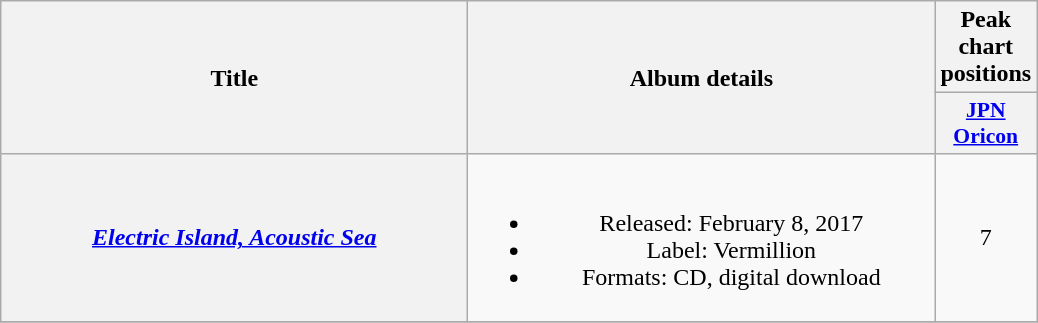<table class="wikitable plainrowheaders" style="text-align:center;">
<tr>
<th scope="col" rowspan="2" style="width:19em;">Title</th>
<th scope="col" rowspan="2" style="width:19em;">Album details</th>
<th scope="col" colspan="1">Peak<br>chart<br>positions</th>
</tr>
<tr>
<th scope="col" style="width:2.9em;font-size:90%;"><a href='#'>JPN<br>Oricon</a><br></th>
</tr>
<tr>
<th scope="row"><em><a href='#'>Electric Island, Acoustic Sea</a></em></th>
<td><br><ul><li>Released: February 8, 2017</li><li>Label: Vermillion</li><li>Formats: CD, digital download</li></ul></td>
<td>7</td>
</tr>
<tr>
</tr>
</table>
